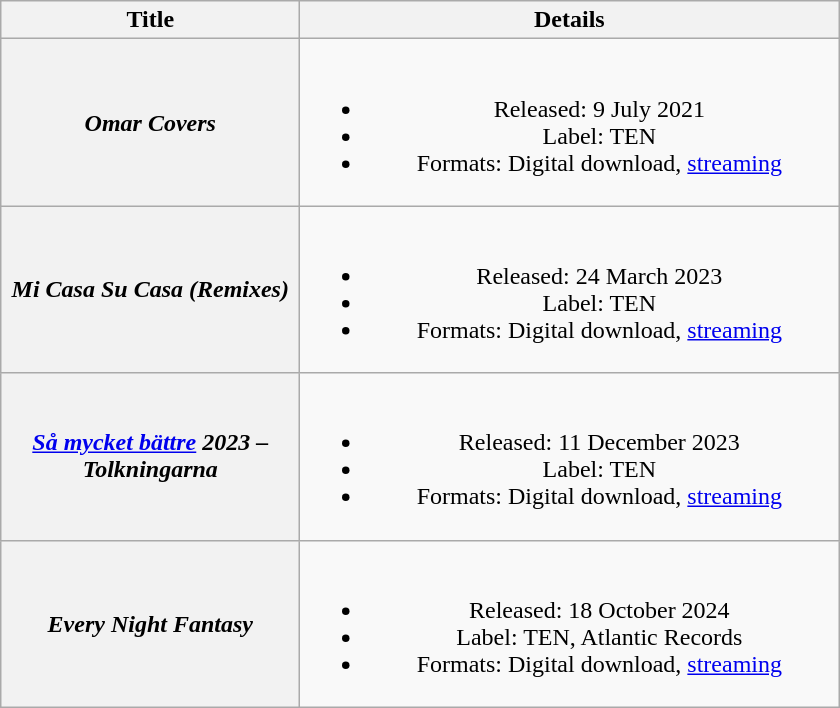<table class="wikitable plainrowheaders" style="text-align:center;">
<tr>
<th scope="col" style="width:12em;">Title</th>
<th scope="col" style="width:22em;">Details</th>
</tr>
<tr>
<th scope="row"><em>Omar Covers</em></th>
<td><br><ul><li>Released: 9 July 2021</li><li>Label: TEN</li><li>Formats: Digital download, <a href='#'>streaming</a></li></ul></td>
</tr>
<tr>
<th scope="row"><em>Mi Casa Su Casa (Remixes)</em></th>
<td><br><ul><li>Released: 24 March 2023</li><li>Label: TEN</li><li>Formats: Digital download, <a href='#'>streaming</a></li></ul></td>
</tr>
<tr>
<th scope="row"><em><a href='#'>Så mycket bättre</a> 2023 – Tolkningarna</em></th>
<td><br><ul><li>Released: 11 December 2023</li><li>Label: TEN</li><li>Formats: Digital download, <a href='#'>streaming</a></li></ul></td>
</tr>
<tr>
<th scope="row"><em>Every Night Fantasy</em></th>
<td><br><ul><li>Released: 18 October 2024</li><li>Label: TEN, Atlantic Records</li><li>Formats: Digital download, <a href='#'>streaming</a></li></ul></td>
</tr>
</table>
